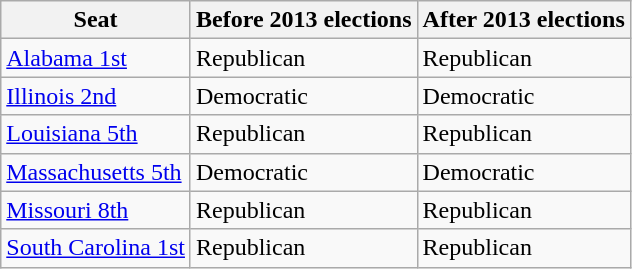<table class="wikitable sortable">
<tr>
<th>Seat</th>
<th>Before 2013 elections</th>
<th>After 2013 elections</th>
</tr>
<tr>
<td><a href='#'>Alabama 1st</a></td>
<td>Republican</td>
<td>Republican</td>
</tr>
<tr>
<td><a href='#'>Illinois 2nd</a></td>
<td>Democratic</td>
<td>Democratic</td>
</tr>
<tr>
<td><a href='#'>Louisiana 5th</a></td>
<td>Republican</td>
<td>Republican</td>
</tr>
<tr>
<td><a href='#'>Massachusetts 5th</a></td>
<td>Democratic</td>
<td>Democratic</td>
</tr>
<tr>
<td><a href='#'>Missouri 8th</a></td>
<td>Republican</td>
<td>Republican</td>
</tr>
<tr>
<td><a href='#'>South Carolina 1st</a></td>
<td>Republican</td>
<td>Republican</td>
</tr>
</table>
